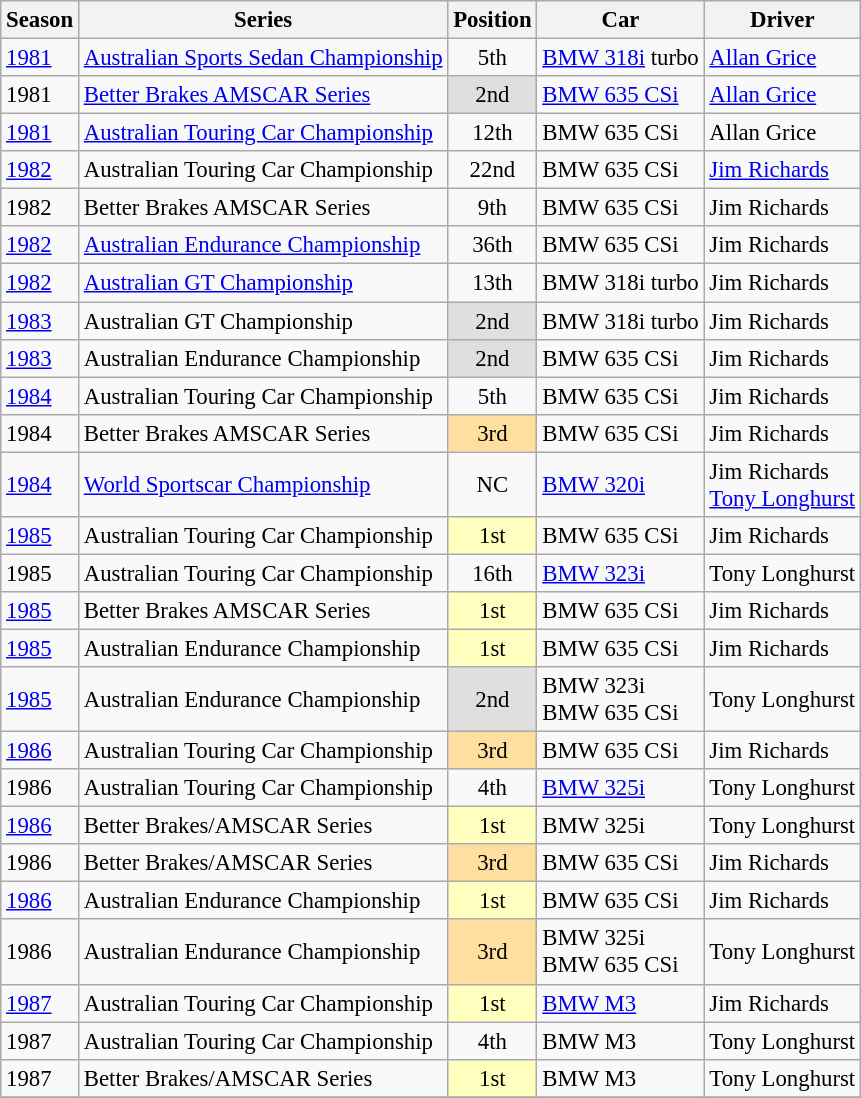<table class="wikitable" style="font-size: 95%;">
<tr>
<th>Season</th>
<th>Series</th>
<th>Position</th>
<th>Car</th>
<th>Driver</th>
</tr>
<tr>
<td><a href='#'>1981</a></td>
<td><a href='#'>Australian Sports Sedan Championship</a></td>
<td align="center">5th</td>
<td><a href='#'>BMW 318i</a> turbo</td>
<td><a href='#'>Allan Grice</a></td>
</tr>
<tr>
<td>1981</td>
<td><a href='#'>Better Brakes AMSCAR Series</a></td>
<td align="center" style="background:#dfdfdf;">2nd</td>
<td><a href='#'>BMW 635 CSi</a></td>
<td><a href='#'>Allan Grice</a></td>
</tr>
<tr>
<td><a href='#'>1981</a></td>
<td><a href='#'>Australian Touring Car Championship</a></td>
<td align="center">12th</td>
<td>BMW 635 CSi</td>
<td>Allan Grice</td>
</tr>
<tr>
<td><a href='#'>1982</a></td>
<td>Australian Touring Car Championship</td>
<td align="center">22nd</td>
<td>BMW 635 CSi</td>
<td><a href='#'>Jim Richards</a></td>
</tr>
<tr>
<td>1982</td>
<td>Better Brakes AMSCAR Series</td>
<td align="center">9th</td>
<td>BMW 635 CSi</td>
<td>Jim Richards</td>
</tr>
<tr>
<td><a href='#'>1982</a></td>
<td><a href='#'>Australian Endurance Championship</a></td>
<td align="center">36th</td>
<td>BMW 635 CSi</td>
<td>Jim Richards</td>
</tr>
<tr>
<td><a href='#'>1982</a></td>
<td><a href='#'>Australian GT Championship</a></td>
<td align="center">13th</td>
<td>BMW 318i turbo</td>
<td>Jim Richards</td>
</tr>
<tr>
<td><a href='#'>1983</a></td>
<td>Australian GT Championship</td>
<td align="center" style="background:#dfdfdf;">2nd</td>
<td>BMW 318i turbo</td>
<td>Jim Richards</td>
</tr>
<tr>
<td><a href='#'>1983</a></td>
<td>Australian Endurance Championship</td>
<td align="center" style="background:#dfdfdf;">2nd</td>
<td>BMW 635 CSi</td>
<td>Jim Richards</td>
</tr>
<tr>
<td><a href='#'>1984</a></td>
<td>Australian Touring Car Championship</td>
<td align="center">5th</td>
<td>BMW 635 CSi</td>
<td>Jim Richards</td>
</tr>
<tr>
<td>1984</td>
<td>Better Brakes AMSCAR Series</td>
<td align="center" style="background:#ffdf9f;">3rd</td>
<td>BMW 635 CSi</td>
<td>Jim Richards</td>
</tr>
<tr>
<td><a href='#'>1984</a></td>
<td><a href='#'>World Sportscar Championship</a></td>
<td align="center">NC</td>
<td><a href='#'>BMW 320i</a></td>
<td>Jim Richards<br><a href='#'>Tony Longhurst</a></td>
</tr>
<tr>
<td><a href='#'>1985</a></td>
<td>Australian Touring Car Championship</td>
<td align="center" style="background:#ffffbf;">1st</td>
<td>BMW 635 CSi</td>
<td>Jim Richards</td>
</tr>
<tr>
<td>1985</td>
<td>Australian Touring Car Championship</td>
<td align="center">16th</td>
<td><a href='#'>BMW 323i</a></td>
<td>Tony Longhurst</td>
</tr>
<tr>
<td><a href='#'>1985</a></td>
<td>Better Brakes AMSCAR Series</td>
<td align="center" style="background:#ffffbf;">1st</td>
<td>BMW 635 CSi</td>
<td>Jim Richards</td>
</tr>
<tr>
<td><a href='#'>1985</a></td>
<td>Australian Endurance Championship</td>
<td align="center" style="background:#ffffbf;">1st</td>
<td>BMW 635 CSi</td>
<td>Jim Richards</td>
</tr>
<tr>
<td><a href='#'>1985</a></td>
<td>Australian Endurance Championship</td>
<td align="center" style="background:#dfdfdf;">2nd</td>
<td>BMW 323i<br>BMW 635 CSi</td>
<td>Tony Longhurst</td>
</tr>
<tr>
<td><a href='#'>1986</a></td>
<td>Australian Touring Car Championship</td>
<td align="center" style="background:#ffdf9f;">3rd</td>
<td>BMW 635 CSi</td>
<td>Jim Richards</td>
</tr>
<tr>
<td>1986</td>
<td>Australian Touring Car Championship</td>
<td align="center">4th</td>
<td><a href='#'>BMW 325i</a></td>
<td>Tony Longhurst</td>
</tr>
<tr>
<td><a href='#'>1986</a></td>
<td>Better Brakes/AMSCAR Series</td>
<td align="center" style="background:#ffffbf;">1st</td>
<td>BMW 325i</td>
<td>Tony Longhurst</td>
</tr>
<tr>
<td>1986</td>
<td>Better Brakes/AMSCAR Series</td>
<td align="center" style="background:#ffdf9f;">3rd</td>
<td>BMW 635 CSi</td>
<td>Jim Richards</td>
</tr>
<tr>
<td><a href='#'>1986</a></td>
<td>Australian Endurance Championship</td>
<td align="center" style="background:#ffffbf;">1st</td>
<td>BMW 635 CSi</td>
<td>Jim Richards</td>
</tr>
<tr>
<td>1986</td>
<td>Australian Endurance Championship</td>
<td align="center" style="background:#ffdf9f;">3rd</td>
<td>BMW 325i<br>BMW 635 CSi</td>
<td>Tony Longhurst</td>
</tr>
<tr>
<td><a href='#'>1987</a></td>
<td>Australian Touring Car Championship</td>
<td align="center" style="background:#ffffbf;">1st</td>
<td><a href='#'>BMW M3</a></td>
<td>Jim Richards</td>
</tr>
<tr>
<td>1987</td>
<td>Australian Touring Car Championship</td>
<td align="center">4th</td>
<td>BMW M3</td>
<td>Tony Longhurst</td>
</tr>
<tr>
<td>1987</td>
<td>Better Brakes/AMSCAR Series</td>
<td align="center" style="background:#ffffbf;">1st</td>
<td>BMW M3</td>
<td>Tony Longhurst</td>
</tr>
<tr>
</tr>
</table>
